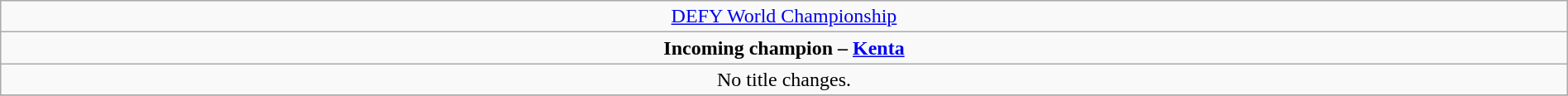<table class="wikitable" style="text-align:center; width:100%;">
<tr>
<td colspan="4" style="text-align: center;"><a href='#'>DEFY World Championship</a></td>
</tr>
<tr>
<td colspan="4" style="text-align: center;"><strong>Incoming champion – <a href='#'>Kenta</a></strong></td>
</tr>
<tr>
<td>No title changes.</td>
</tr>
<tr>
</tr>
</table>
